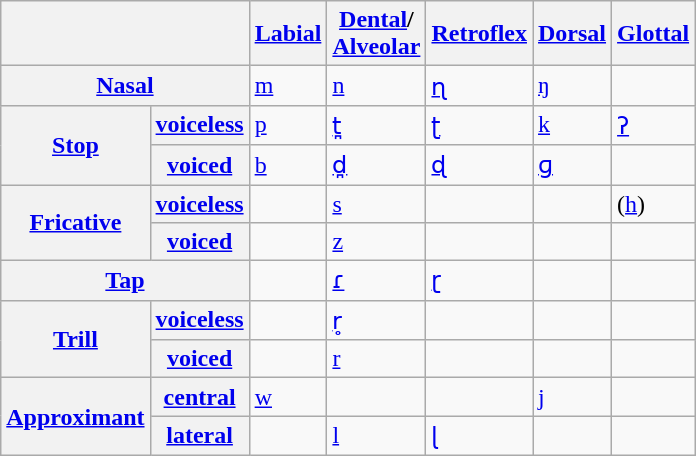<table class="wikitable">
<tr>
<th colspan="2"></th>
<th><a href='#'>Labial</a></th>
<th><a href='#'>Dental</a>/<br><a href='#'>Alveolar</a></th>
<th><a href='#'>Retroflex</a></th>
<th><a href='#'>Dorsal</a></th>
<th><a href='#'>Glottal</a></th>
</tr>
<tr>
<th colspan="2"><a href='#'>Nasal</a></th>
<td><a href='#'>m</a></td>
<td><a href='#'>n</a></td>
<td><a href='#'>ɳ</a></td>
<td><a href='#'>ŋ</a></td>
<td></td>
</tr>
<tr>
<th rowspan="2"><a href='#'>Stop</a></th>
<th><a href='#'>voiceless</a></th>
<td><a href='#'>p</a></td>
<td><a href='#'>t̪</a></td>
<td><a href='#'>ʈ</a></td>
<td><a href='#'>k</a></td>
<td><a href='#'>ʔ</a></td>
</tr>
<tr>
<th><a href='#'>voiced</a></th>
<td><a href='#'>b</a></td>
<td><a href='#'>d̪</a></td>
<td><a href='#'>ɖ</a></td>
<td><a href='#'>ɡ</a></td>
<td></td>
</tr>
<tr>
<th rowspan="2"><a href='#'>Fricative</a></th>
<th><a href='#'>voiceless</a></th>
<td></td>
<td><a href='#'>s</a></td>
<td></td>
<td></td>
<td>(<a href='#'>h</a>)</td>
</tr>
<tr>
<th><a href='#'>voiced</a></th>
<td></td>
<td><a href='#'>z</a></td>
<td></td>
<td></td>
<td></td>
</tr>
<tr>
<th colspan="2"><a href='#'>Tap</a></th>
<td></td>
<td><a href='#'>ɾ</a></td>
<td><a href='#'>ɽ</a></td>
<td></td>
<td></td>
</tr>
<tr>
<th rowspan="2"><a href='#'>Trill</a></th>
<th><a href='#'>voiceless</a></th>
<td></td>
<td><a href='#'>r̥</a></td>
<td></td>
<td></td>
<td></td>
</tr>
<tr>
<th><a href='#'>voiced</a></th>
<td></td>
<td><a href='#'>r</a></td>
<td></td>
<td></td>
<td></td>
</tr>
<tr>
<th rowspan="2"><a href='#'>Approximant</a></th>
<th><a href='#'>central</a></th>
<td><a href='#'>w</a></td>
<td></td>
<td></td>
<td><a href='#'>j</a></td>
<td></td>
</tr>
<tr>
<th><a href='#'>lateral</a></th>
<td></td>
<td><a href='#'>l</a></td>
<td><a href='#'>ɭ</a></td>
<td></td>
<td></td>
</tr>
</table>
